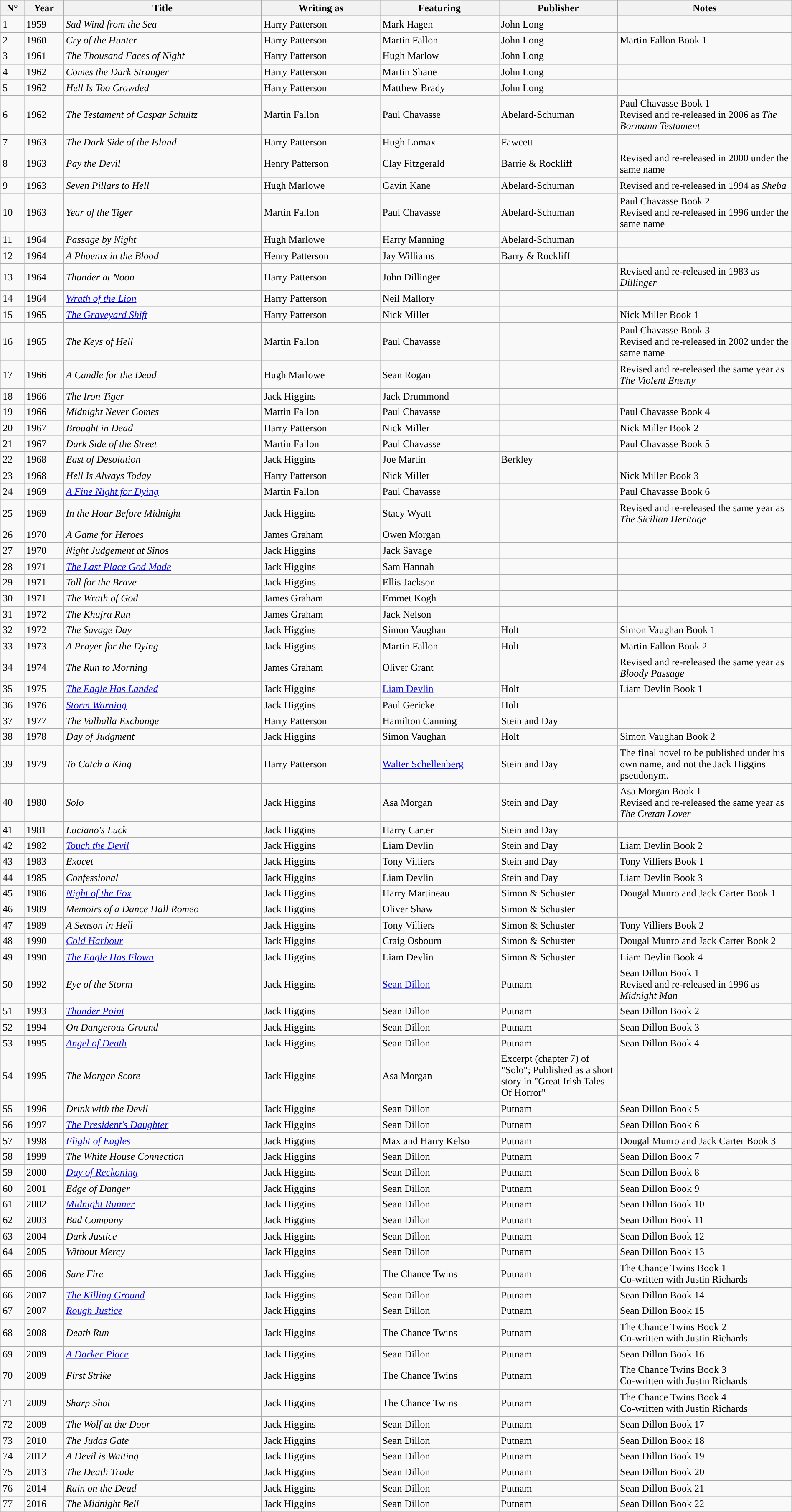<table class="wikitable sortable" width="100%">
<tr>
<th width="3%!">N°</th>
<th width="5%">Year</th>
<th width="25%">Title</th>
<th width="15%">Writing as</th>
<th width="15%">Featuring</th>
<th width="15%">Publisher</th>
<th width="25%" class="unsortable">Notes</th>
</tr>
<tr>
<td>1</td>
<td>1959</td>
<td><em>Sad Wind from the Sea</em></td>
<td>Harry Patterson</td>
<td>Mark Hagen</td>
<td>John Long</td>
<td></td>
</tr>
<tr>
<td>2</td>
<td>1960</td>
<td><em>Cry of the Hunter</em></td>
<td>Harry Patterson</td>
<td>Martin Fallon</td>
<td>John Long</td>
<td>Martin Fallon Book 1</td>
</tr>
<tr>
<td>3</td>
<td>1961</td>
<td><em>The Thousand Faces of Night</em></td>
<td>Harry Patterson</td>
<td>Hugh Marlow</td>
<td>John Long</td>
<td></td>
</tr>
<tr>
<td>4</td>
<td>1962</td>
<td><em>Comes the Dark Stranger</em></td>
<td>Harry Patterson</td>
<td>Martin Shane</td>
<td>John Long</td>
<td></td>
</tr>
<tr>
<td>5</td>
<td>1962</td>
<td><em>Hell Is Too Crowded</em></td>
<td>Harry Patterson</td>
<td>Matthew Brady</td>
<td>John Long</td>
<td></td>
</tr>
<tr>
<td>6</td>
<td>1962</td>
<td><em>The Testament of Caspar Schultz</em></td>
<td>Martin Fallon</td>
<td>Paul Chavasse</td>
<td>Abelard-Schuman</td>
<td>Paul Chavasse Book 1<br>Revised and re-released in 2006 as <em>The Bormann Testament</em></td>
</tr>
<tr>
<td>7</td>
<td>1963</td>
<td><em>The Dark Side of the Island</em></td>
<td>Harry Patterson</td>
<td>Hugh Lomax</td>
<td>Fawcett</td>
<td></td>
</tr>
<tr>
<td>8</td>
<td>1963</td>
<td><em>Pay the Devil</em></td>
<td>Henry Patterson</td>
<td>Clay Fitzgerald</td>
<td>Barrie & Rockliff</td>
<td>Revised and re-released in 2000 under the same name</td>
</tr>
<tr>
<td>9</td>
<td>1963</td>
<td><em>Seven Pillars to Hell</em></td>
<td>Hugh Marlowe</td>
<td>Gavin Kane</td>
<td>Abelard-Schuman</td>
<td>Revised and re-released in 1994 as <em>Sheba</em></td>
</tr>
<tr>
<td>10</td>
<td>1963</td>
<td><em>Year of the Tiger</em></td>
<td>Martin Fallon</td>
<td>Paul Chavasse</td>
<td>Abelard-Schuman</td>
<td>Paul Chavasse Book 2<br>Revised and re-released in 1996 under the same name</td>
</tr>
<tr>
<td>11</td>
<td>1964</td>
<td><em>Passage by Night</em></td>
<td>Hugh Marlowe</td>
<td>Harry Manning</td>
<td>Abelard-Schuman</td>
<td></td>
</tr>
<tr>
<td>12</td>
<td>1964</td>
<td><em>A Phoenix in the Blood</em></td>
<td>Henry Patterson</td>
<td>Jay Williams</td>
<td>Barry & Rockliff</td>
<td></td>
</tr>
<tr>
<td>13</td>
<td>1964</td>
<td><em>Thunder at Noon</em></td>
<td>Harry Patterson</td>
<td>John Dillinger</td>
<td></td>
<td>Revised and re-released in 1983 as <em>Dillinger</em></td>
</tr>
<tr>
<td>14</td>
<td>1964</td>
<td><em><a href='#'>Wrath of the Lion</a></em></td>
<td>Harry Patterson</td>
<td>Neil Mallory</td>
<td></td>
<td></td>
</tr>
<tr>
<td>15</td>
<td>1965</td>
<td><em><a href='#'>The Graveyard Shift</a></em></td>
<td>Harry Patterson</td>
<td>Nick Miller</td>
<td></td>
<td>Nick Miller Book 1</td>
</tr>
<tr>
<td>16</td>
<td>1965</td>
<td><em>The Keys of Hell</em></td>
<td>Martin Fallon</td>
<td>Paul Chavasse</td>
<td></td>
<td>Paul Chavasse Book 3<br>Revised and re-released in 2002 under the same name</td>
</tr>
<tr>
<td>17</td>
<td>1966</td>
<td><em>A Candle for the Dead</em></td>
<td>Hugh Marlowe</td>
<td>Sean Rogan</td>
<td></td>
<td>Revised and re-released the same year as <em>The Violent Enemy</em></td>
</tr>
<tr>
<td>18</td>
<td>1966</td>
<td><em>The Iron Tiger</em></td>
<td>Jack Higgins</td>
<td>Jack Drummond</td>
<td></td>
<td></td>
</tr>
<tr>
<td>19</td>
<td>1966</td>
<td><em>Midnight Never Comes</em></td>
<td>Martin Fallon</td>
<td>Paul Chavasse</td>
<td></td>
<td>Paul Chavasse Book 4</td>
</tr>
<tr>
<td>20</td>
<td>1967</td>
<td><em>Brought in Dead</em></td>
<td>Harry Patterson</td>
<td>Nick Miller</td>
<td></td>
<td>Nick Miller Book 2</td>
</tr>
<tr>
<td>21</td>
<td>1967</td>
<td><em>Dark Side of the Street</em></td>
<td>Martin Fallon</td>
<td>Paul Chavasse</td>
<td></td>
<td>Paul Chavasse Book 5</td>
</tr>
<tr>
<td>22</td>
<td>1968</td>
<td><em>East of Desolation</em></td>
<td>Jack Higgins</td>
<td>Joe Martin</td>
<td>Berkley</td>
<td></td>
</tr>
<tr>
<td>23</td>
<td>1968</td>
<td><em>Hell Is Always Today</em></td>
<td>Harry Patterson</td>
<td>Nick Miller</td>
<td></td>
<td>Nick Miller Book 3</td>
</tr>
<tr>
<td>24</td>
<td>1969</td>
<td><em><a href='#'>A Fine Night for Dying</a></em></td>
<td>Martin Fallon</td>
<td>Paul Chavasse</td>
<td></td>
<td>Paul Chavasse Book 6</td>
</tr>
<tr>
<td>25</td>
<td>1969</td>
<td><em>In the Hour Before Midnight</em></td>
<td>Jack Higgins</td>
<td>Stacy Wyatt</td>
<td></td>
<td>Revised and re-released the same year as <em>The Sicilian Heritage</em></td>
</tr>
<tr>
<td>26</td>
<td>1970</td>
<td><em>A Game for Heroes</em></td>
<td>James Graham</td>
<td>Owen Morgan</td>
<td></td>
<td></td>
</tr>
<tr>
<td>27</td>
<td>1970</td>
<td><em>Night Judgement at Sinos</em></td>
<td>Jack Higgins</td>
<td>Jack Savage</td>
<td></td>
<td></td>
</tr>
<tr>
<td>28</td>
<td>1971</td>
<td><em><a href='#'>The Last Place God Made</a></em></td>
<td>Jack Higgins</td>
<td>Sam Hannah</td>
<td></td>
<td></td>
</tr>
<tr>
<td>29</td>
<td>1971</td>
<td><em>Toll for the Brave</em></td>
<td>Jack Higgins</td>
<td>Ellis Jackson</td>
<td></td>
<td></td>
</tr>
<tr>
<td>30</td>
<td>1971</td>
<td><em>The Wrath of God</em></td>
<td>James Graham</td>
<td>Emmet Kogh</td>
<td></td>
<td></td>
</tr>
<tr>
<td>31</td>
<td>1972</td>
<td><em>The Khufra Run</em></td>
<td>James Graham</td>
<td>Jack Nelson</td>
<td></td>
<td></td>
</tr>
<tr>
<td>32</td>
<td>1972</td>
<td><em>The Savage Day</em></td>
<td>Jack Higgins</td>
<td>Simon Vaughan</td>
<td>Holt</td>
<td>Simon Vaughan Book 1</td>
</tr>
<tr>
<td>33</td>
<td>1973</td>
<td><em>A Prayer for the Dying</em></td>
<td>Jack Higgins</td>
<td>Martin Fallon</td>
<td>Holt</td>
<td>Martin Fallon Book 2</td>
</tr>
<tr>
<td>34</td>
<td>1974</td>
<td><em>The Run to Morning</em></td>
<td>James Graham</td>
<td>Oliver Grant</td>
<td></td>
<td>Revised and re-released the same year as <em>Bloody Passage</em></td>
</tr>
<tr>
<td>35</td>
<td>1975</td>
<td><em><a href='#'>The Eagle Has Landed</a></em></td>
<td>Jack Higgins</td>
<td><a href='#'>Liam Devlin</a></td>
<td>Holt</td>
<td>Liam Devlin Book 1</td>
</tr>
<tr>
<td>36</td>
<td>1976</td>
<td><em><a href='#'>Storm Warning</a></em></td>
<td>Jack Higgins</td>
<td>Paul Gericke</td>
<td>Holt</td>
<td></td>
</tr>
<tr>
<td>37</td>
<td>1977</td>
<td><em>The Valhalla Exchange</em></td>
<td>Harry Patterson</td>
<td>Hamilton Canning</td>
<td>Stein and Day</td>
<td></td>
</tr>
<tr>
<td>38</td>
<td>1978</td>
<td><em>Day of Judgment</em></td>
<td>Jack Higgins</td>
<td>Simon Vaughan</td>
<td>Holt</td>
<td>Simon Vaughan Book 2</td>
</tr>
<tr>
<td>39</td>
<td>1979</td>
<td><em>To Catch a King</em></td>
<td>Harry Patterson</td>
<td><a href='#'>Walter Schellenberg</a></td>
<td>Stein and Day</td>
<td>The final novel to be published under his own name, and not the Jack Higgins pseudonym.</td>
</tr>
<tr>
<td>40</td>
<td>1980</td>
<td><em>Solo</em></td>
<td>Jack Higgins</td>
<td>Asa Morgan</td>
<td>Stein and Day</td>
<td>Asa Morgan Book 1<br>Revised and re-released the same year as <em>The Cretan Lover</em></td>
</tr>
<tr>
<td>41</td>
<td>1981</td>
<td><em>Luciano's Luck</em></td>
<td>Jack Higgins</td>
<td>Harry Carter</td>
<td>Stein and Day</td>
<td></td>
</tr>
<tr>
<td>42</td>
<td>1982</td>
<td><em><a href='#'>Touch the Devil</a></em></td>
<td>Jack Higgins</td>
<td>Liam Devlin</td>
<td>Stein and Day</td>
<td>Liam Devlin Book 2</td>
</tr>
<tr>
<td>43</td>
<td>1983</td>
<td><em>Exocet</em></td>
<td>Jack Higgins</td>
<td>Tony Villiers</td>
<td>Stein and Day</td>
<td>Tony Villiers Book 1</td>
</tr>
<tr>
<td>44</td>
<td>1985</td>
<td><em>Confessional</em></td>
<td>Jack Higgins</td>
<td>Liam Devlin</td>
<td>Stein and Day</td>
<td>Liam Devlin Book 3</td>
</tr>
<tr>
<td>45</td>
<td>1986</td>
<td><em><a href='#'>Night of the Fox</a></em></td>
<td>Jack Higgins</td>
<td>Harry Martineau</td>
<td>Simon & Schuster</td>
<td>Dougal Munro and Jack Carter Book 1</td>
</tr>
<tr>
<td>46</td>
<td>1989</td>
<td><em>Memoirs of a Dance Hall Romeo</em></td>
<td>Jack Higgins</td>
<td>Oliver Shaw</td>
<td>Simon & Schuster</td>
<td></td>
</tr>
<tr>
<td>47</td>
<td>1989</td>
<td><em>A Season in Hell</em></td>
<td>Jack Higgins</td>
<td>Tony Villiers</td>
<td>Simon & Schuster</td>
<td>Tony Villiers Book 2</td>
</tr>
<tr>
<td>48</td>
<td>1990</td>
<td><em><a href='#'>Cold Harbour</a></em></td>
<td>Jack Higgins</td>
<td>Craig Osbourn</td>
<td>Simon & Schuster</td>
<td>Dougal Munro and Jack Carter Book 2</td>
</tr>
<tr>
<td>49</td>
<td>1990</td>
<td><em><a href='#'>The Eagle Has Flown</a></em></td>
<td>Jack Higgins</td>
<td>Liam Devlin</td>
<td>Simon & Schuster</td>
<td>Liam Devlin Book 4</td>
</tr>
<tr>
<td>50</td>
<td>1992</td>
<td><em>Eye of the Storm</em></td>
<td>Jack Higgins</td>
<td><a href='#'>Sean Dillon</a></td>
<td>Putnam</td>
<td>Sean Dillon Book 1<br>Revised and re-released in 1996 as <em>Midnight Man</em></td>
</tr>
<tr>
<td>51</td>
<td>1993</td>
<td><em><a href='#'>Thunder Point</a></em></td>
<td>Jack Higgins</td>
<td>Sean Dillon</td>
<td>Putnam</td>
<td>Sean Dillon Book 2</td>
</tr>
<tr>
<td>52</td>
<td>1994</td>
<td><em>On Dangerous Ground</em></td>
<td>Jack Higgins</td>
<td>Sean Dillon</td>
<td>Putnam</td>
<td>Sean Dillon Book 3</td>
</tr>
<tr>
<td>53</td>
<td>1995</td>
<td><em><a href='#'>Angel of Death</a></em></td>
<td>Jack Higgins</td>
<td>Sean Dillon</td>
<td>Putnam</td>
<td>Sean Dillon Book 4</td>
</tr>
<tr>
<td>54</td>
<td>1995</td>
<td><em>The Morgan Score</em></td>
<td>Jack Higgins</td>
<td>Asa Morgan</td>
<td>Excerpt (chapter 7) of "Solo"; Published as a short story in "Great Irish Tales Of Horror"</td>
<td></td>
</tr>
<tr>
<td>55</td>
<td>1996</td>
<td><em>Drink with the Devil</em></td>
<td>Jack Higgins</td>
<td>Sean Dillon</td>
<td>Putnam</td>
<td>Sean Dillon Book 5</td>
</tr>
<tr>
<td>56</td>
<td>1997</td>
<td><em><a href='#'>The President's Daughter</a></em></td>
<td>Jack Higgins</td>
<td>Sean Dillon</td>
<td>Putnam</td>
<td>Sean Dillon Book 6</td>
</tr>
<tr>
<td>57</td>
<td>1998</td>
<td><em><a href='#'>Flight of Eagles</a></em></td>
<td>Jack Higgins</td>
<td>Max and Harry Kelso</td>
<td>Putnam</td>
<td>Dougal Munro and Jack Carter Book 3</td>
</tr>
<tr>
<td>58</td>
<td>1999</td>
<td><em>The White House Connection</em></td>
<td>Jack Higgins</td>
<td>Sean Dillon</td>
<td>Putnam</td>
<td>Sean Dillon Book 7</td>
</tr>
<tr>
<td>59</td>
<td>2000</td>
<td><em><a href='#'>Day of Reckoning</a></em></td>
<td>Jack Higgins</td>
<td>Sean Dillon</td>
<td>Putnam</td>
<td>Sean Dillon Book 8</td>
</tr>
<tr>
<td>60</td>
<td>2001</td>
<td><em>Edge of Danger</em></td>
<td>Jack Higgins</td>
<td>Sean Dillon</td>
<td>Putnam</td>
<td>Sean Dillon Book 9</td>
</tr>
<tr>
<td>61</td>
<td>2002</td>
<td><em><a href='#'>Midnight Runner</a></em></td>
<td>Jack Higgins</td>
<td>Sean Dillon</td>
<td>Putnam</td>
<td>Sean Dillon Book 10</td>
</tr>
<tr>
<td>62</td>
<td>2003</td>
<td><em>Bad Company</em></td>
<td>Jack Higgins</td>
<td>Sean Dillon</td>
<td>Putnam</td>
<td>Sean Dillon Book 11</td>
</tr>
<tr>
<td>63</td>
<td>2004</td>
<td><em>Dark Justice</em></td>
<td>Jack Higgins</td>
<td>Sean Dillon</td>
<td>Putnam</td>
<td>Sean Dillon Book 12</td>
</tr>
<tr>
<td>64</td>
<td>2005</td>
<td><em>Without Mercy</em></td>
<td>Jack Higgins</td>
<td>Sean Dillon</td>
<td>Putnam</td>
<td>Sean Dillon Book 13</td>
</tr>
<tr>
<td>65</td>
<td>2006</td>
<td><em>Sure Fire</em></td>
<td>Jack Higgins</td>
<td>The Chance Twins</td>
<td>Putnam</td>
<td>The Chance Twins Book 1<br>Co-written with Justin Richards</td>
</tr>
<tr>
<td>66</td>
<td>2007</td>
<td><em><a href='#'>The Killing Ground</a></em></td>
<td>Jack Higgins</td>
<td>Sean Dillon</td>
<td>Putnam</td>
<td>Sean Dillon Book 14</td>
</tr>
<tr>
<td>67</td>
<td>2007</td>
<td><em><a href='#'>Rough Justice</a></em></td>
<td>Jack Higgins</td>
<td>Sean Dillon</td>
<td>Putnam</td>
<td>Sean Dillon Book 15</td>
</tr>
<tr>
<td>68</td>
<td>2008</td>
<td><em>Death Run</em></td>
<td>Jack Higgins</td>
<td>The Chance Twins</td>
<td>Putnam</td>
<td>The Chance Twins Book 2<br>Co-written with Justin Richards</td>
</tr>
<tr>
<td>69</td>
<td>2009</td>
<td><em><a href='#'>A Darker Place</a></em></td>
<td>Jack Higgins</td>
<td>Sean Dillon</td>
<td>Putnam</td>
<td>Sean Dillon Book 16</td>
</tr>
<tr>
<td>70</td>
<td>2009</td>
<td><em>First Strike</em></td>
<td>Jack Higgins</td>
<td>The Chance Twins</td>
<td>Putnam</td>
<td>The Chance Twins Book 3<br>Co-written with Justin Richards</td>
</tr>
<tr>
<td>71</td>
<td>2009</td>
<td><em>Sharp Shot</em></td>
<td>Jack Higgins</td>
<td>The Chance Twins</td>
<td>Putnam</td>
<td>The Chance Twins Book 4<br>Co-written with Justin Richards</td>
</tr>
<tr>
<td>72</td>
<td>2009</td>
<td><em>The Wolf at the Door</em></td>
<td>Jack Higgins</td>
<td>Sean Dillon</td>
<td>Putnam</td>
<td>Sean Dillon Book 17</td>
</tr>
<tr>
<td>73</td>
<td>2010</td>
<td><em>The Judas Gate</em></td>
<td>Jack Higgins</td>
<td>Sean Dillon</td>
<td>Putnam</td>
<td>Sean Dillon Book 18</td>
</tr>
<tr>
<td>74</td>
<td>2012</td>
<td><em>A Devil is Waiting</em></td>
<td>Jack Higgins</td>
<td>Sean Dillon</td>
<td>Putnam</td>
<td>Sean Dillon Book 19</td>
</tr>
<tr>
<td>75</td>
<td>2013</td>
<td><em>The Death Trade</em></td>
<td>Jack Higgins</td>
<td>Sean Dillon</td>
<td>Putnam</td>
<td>Sean Dillon Book 20</td>
</tr>
<tr>
<td>76</td>
<td>2014</td>
<td><em>Rain on the Dead</em></td>
<td>Jack Higgins</td>
<td>Sean Dillon</td>
<td>Putnam</td>
<td>Sean Dillon Book 21</td>
</tr>
<tr>
<td>77</td>
<td>2016</td>
<td><em>The Midnight Bell</em></td>
<td>Jack Higgins</td>
<td>Sean Dillon</td>
<td>Putnam</td>
<td>Sean Dillon Book 22</td>
</tr>
</table>
